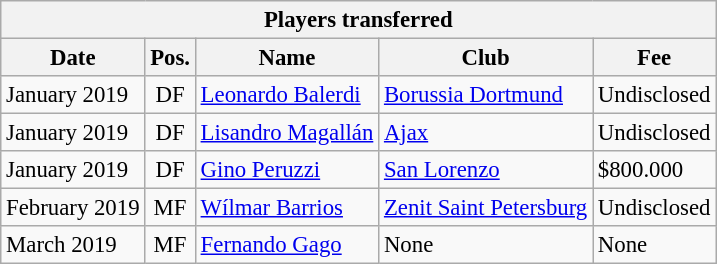<table class="wikitable" style="font-size:95%;">
<tr>
<th colspan="5">Players transferred</th>
</tr>
<tr>
<th>Date</th>
<th>Pos.</th>
<th>Name</th>
<th>Club</th>
<th>Fee</th>
</tr>
<tr>
<td>January 2019</td>
<td align="center">DF</td>
<td> <a href='#'>Leonardo Balerdi</a></td>
<td> <a href='#'>Borussia Dortmund</a></td>
<td>Undisclosed</td>
</tr>
<tr>
<td>January 2019</td>
<td align="center">DF</td>
<td> <a href='#'>Lisandro Magallán</a></td>
<td> <a href='#'>Ajax</a></td>
<td>Undisclosed</td>
</tr>
<tr>
<td>January 2019</td>
<td align="center">DF</td>
<td> <a href='#'>Gino Peruzzi</a></td>
<td> <a href='#'>San Lorenzo</a></td>
<td>$800.000</td>
</tr>
<tr>
<td>February 2019</td>
<td align="center">MF</td>
<td> <a href='#'>Wílmar Barrios</a></td>
<td> <a href='#'>Zenit Saint Petersburg</a></td>
<td>Undisclosed</td>
</tr>
<tr>
<td>March 2019</td>
<td align="center">MF</td>
<td> <a href='#'>Fernando Gago</a></td>
<td> None</td>
<td>None</td>
</tr>
</table>
